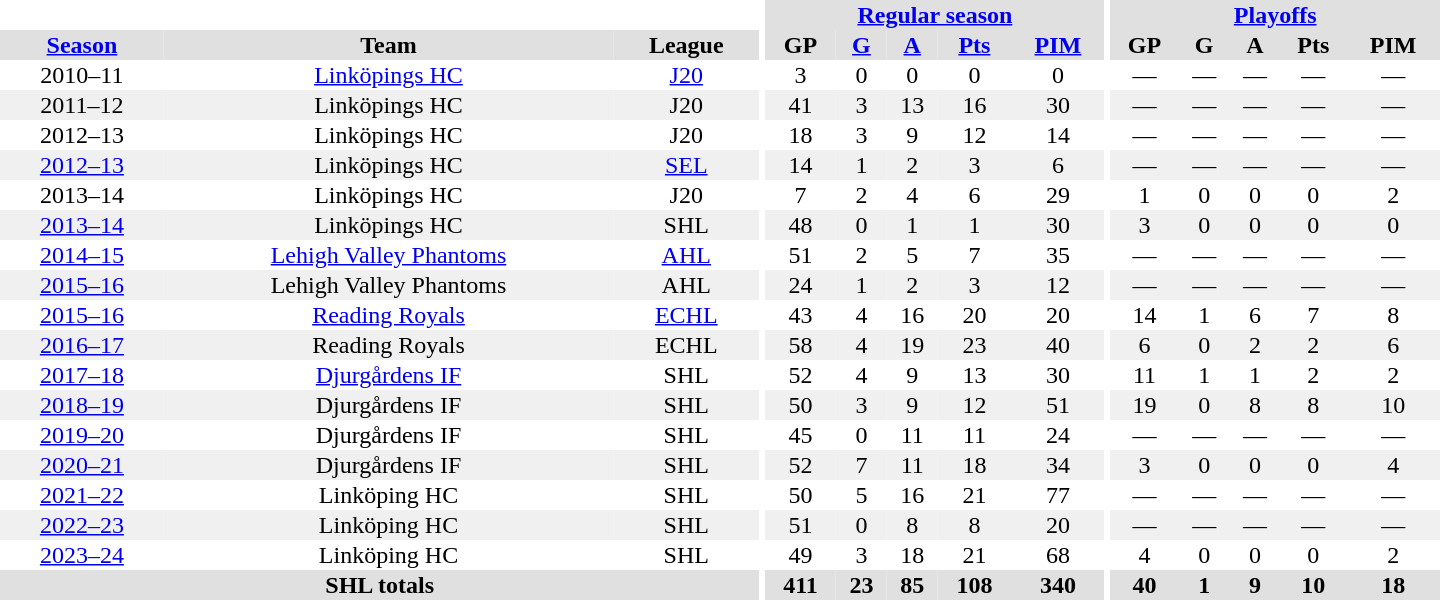<table border="0" cellpadding="1" cellspacing="0" style="text-align:center; width:60em">
<tr bgcolor="#e0e0e0">
<th colspan="3" bgcolor="#ffffff"></th>
<th rowspan="100" bgcolor="#ffffff"></th>
<th colspan="5"><a href='#'>Regular season</a></th>
<th rowspan="100" bgcolor="#ffffff"></th>
<th colspan="5"><a href='#'>Playoffs</a></th>
</tr>
<tr bgcolor="#e0e0e0">
<th><a href='#'>Season</a></th>
<th>Team</th>
<th>League</th>
<th>GP</th>
<th><a href='#'>G</a></th>
<th><a href='#'>A</a></th>
<th><a href='#'>Pts</a></th>
<th><a href='#'>PIM</a></th>
<th>GP</th>
<th>G</th>
<th>A</th>
<th>Pts</th>
<th>PIM</th>
</tr>
<tr>
<td>2010–11</td>
<td><a href='#'>Linköpings HC</a></td>
<td><a href='#'>J20</a></td>
<td>3</td>
<td>0</td>
<td>0</td>
<td>0</td>
<td>0</td>
<td>—</td>
<td>—</td>
<td>—</td>
<td>—</td>
<td>—</td>
</tr>
<tr bgcolor="#f0f0f0">
<td>2011–12</td>
<td>Linköpings HC</td>
<td>J20</td>
<td>41</td>
<td>3</td>
<td>13</td>
<td>16</td>
<td>30</td>
<td>—</td>
<td>—</td>
<td>—</td>
<td>—</td>
<td>—</td>
</tr>
<tr>
<td>2012–13</td>
<td>Linköpings HC</td>
<td>J20</td>
<td>18</td>
<td>3</td>
<td>9</td>
<td>12</td>
<td>14</td>
<td>—</td>
<td>—</td>
<td>—</td>
<td>—</td>
<td>—</td>
</tr>
<tr bgcolor="#f0f0f0">
<td><a href='#'>2012–13</a></td>
<td>Linköpings HC</td>
<td><a href='#'>SEL</a></td>
<td>14</td>
<td>1</td>
<td>2</td>
<td>3</td>
<td>6</td>
<td>—</td>
<td>—</td>
<td>—</td>
<td>—</td>
<td>—</td>
</tr>
<tr>
<td>2013–14</td>
<td>Linköpings HC</td>
<td>J20</td>
<td>7</td>
<td>2</td>
<td>4</td>
<td>6</td>
<td>29</td>
<td>1</td>
<td>0</td>
<td>0</td>
<td>0</td>
<td>2</td>
</tr>
<tr bgcolor="#f0f0f0">
<td><a href='#'>2013–14</a></td>
<td>Linköpings HC</td>
<td>SHL</td>
<td>48</td>
<td>0</td>
<td>1</td>
<td>1</td>
<td>30</td>
<td>3</td>
<td>0</td>
<td>0</td>
<td>0</td>
<td>0</td>
</tr>
<tr>
<td><a href='#'>2014–15</a></td>
<td><a href='#'>Lehigh Valley Phantoms</a></td>
<td><a href='#'>AHL</a></td>
<td>51</td>
<td>2</td>
<td>5</td>
<td>7</td>
<td>35</td>
<td>—</td>
<td>—</td>
<td>—</td>
<td>—</td>
<td>—</td>
</tr>
<tr bgcolor="#f0f0f0">
<td><a href='#'>2015–16</a></td>
<td>Lehigh Valley Phantoms</td>
<td>AHL</td>
<td>24</td>
<td>1</td>
<td>2</td>
<td>3</td>
<td>12</td>
<td>—</td>
<td>—</td>
<td>—</td>
<td>—</td>
<td>—</td>
</tr>
<tr>
<td><a href='#'>2015–16</a></td>
<td><a href='#'>Reading Royals</a></td>
<td><a href='#'>ECHL</a></td>
<td>43</td>
<td>4</td>
<td>16</td>
<td>20</td>
<td>20</td>
<td>14</td>
<td>1</td>
<td>6</td>
<td>7</td>
<td>8</td>
</tr>
<tr bgcolor="#f0f0f0">
<td><a href='#'>2016–17</a></td>
<td>Reading Royals</td>
<td>ECHL</td>
<td>58</td>
<td>4</td>
<td>19</td>
<td>23</td>
<td>40</td>
<td>6</td>
<td>0</td>
<td>2</td>
<td>2</td>
<td>6</td>
</tr>
<tr>
<td><a href='#'>2017–18</a></td>
<td><a href='#'>Djurgårdens IF</a></td>
<td>SHL</td>
<td>52</td>
<td>4</td>
<td>9</td>
<td>13</td>
<td>30</td>
<td>11</td>
<td>1</td>
<td>1</td>
<td>2</td>
<td>2</td>
</tr>
<tr bgcolor="#f0f0f0">
<td><a href='#'>2018–19</a></td>
<td>Djurgårdens IF</td>
<td>SHL</td>
<td>50</td>
<td>3</td>
<td>9</td>
<td>12</td>
<td>51</td>
<td>19</td>
<td>0</td>
<td>8</td>
<td>8</td>
<td>10</td>
</tr>
<tr>
<td><a href='#'>2019–20</a></td>
<td>Djurgårdens IF</td>
<td>SHL</td>
<td>45</td>
<td>0</td>
<td>11</td>
<td>11</td>
<td>24</td>
<td>—</td>
<td>—</td>
<td>—</td>
<td>—</td>
<td>—</td>
</tr>
<tr bgcolor="#f0f0f0">
<td><a href='#'>2020–21</a></td>
<td>Djurgårdens IF</td>
<td>SHL</td>
<td>52</td>
<td>7</td>
<td>11</td>
<td>18</td>
<td>34</td>
<td>3</td>
<td>0</td>
<td>0</td>
<td>0</td>
<td>4</td>
</tr>
<tr>
<td><a href='#'>2021–22</a></td>
<td>Linköping HC</td>
<td>SHL</td>
<td>50</td>
<td>5</td>
<td>16</td>
<td>21</td>
<td>77</td>
<td>—</td>
<td>—</td>
<td>—</td>
<td>—</td>
<td>—</td>
</tr>
<tr bgcolor="#f0f0f0">
<td><a href='#'>2022–23</a></td>
<td>Linköping HC</td>
<td>SHL</td>
<td>51</td>
<td>0</td>
<td>8</td>
<td>8</td>
<td>20</td>
<td>—</td>
<td>—</td>
<td>—</td>
<td>—</td>
<td>—</td>
</tr>
<tr>
<td><a href='#'>2023–24</a></td>
<td>Linköping HC</td>
<td>SHL</td>
<td>49</td>
<td>3</td>
<td>18</td>
<td>21</td>
<td>68</td>
<td>4</td>
<td>0</td>
<td>0</td>
<td>0</td>
<td>2</td>
</tr>
<tr bgcolor="#e0e0e0">
<th colspan="3">SHL totals</th>
<th>411</th>
<th>23</th>
<th>85</th>
<th>108</th>
<th>340</th>
<th>40</th>
<th>1</th>
<th>9</th>
<th>10</th>
<th>18</th>
</tr>
</table>
